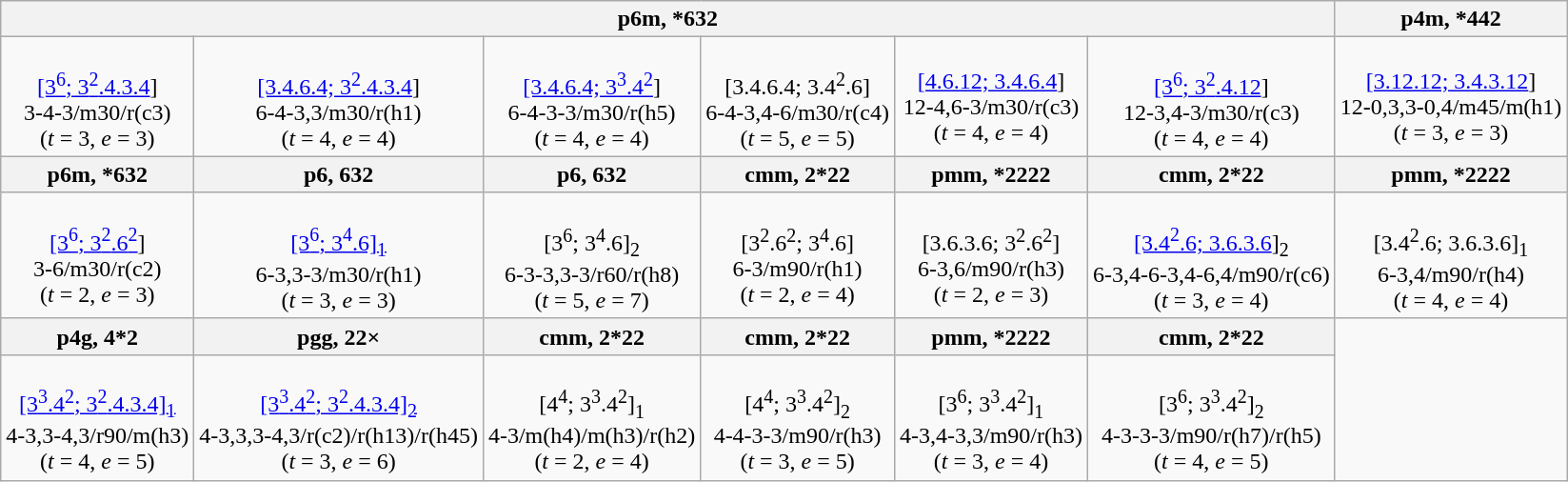<table class="wikitable" style="text-align:center;">
<tr valign=top>
<th colspan=6>p6m, *632</th>
<th>p4m, *442</th>
</tr>
<tr valign=top>
<td><br><a href='#'>[3<sup>6</sup>; 3<sup>2</sup>.4.3.4</a>]<br>3-4-3/m30/r(c3) <br>(<em>t</em> = 3, <em>e</em> = 3)</td>
<td><br><a href='#'>[3.4.6.4; 3<sup>2</sup>.4.3.4</a>]<br> 6-4-3,3/m30/r(h1)<br>(<em>t</em> = 4, <em>e</em> = 4)</td>
<td><br><a href='#'>[3.4.6.4; 3<sup>3</sup>.4<sup>2</sup></a>]<br>6-4-3-3/m30/r(h5) <br>(<em>t</em> = 4, <em>e</em> = 4)</td>
<td><br>[3.4.6.4; 3.4<sup>2</sup>.6]<br>6-4-3,4-6/m30/r(c4) <br>(<em>t</em> = 5, <em>e</em> = 5)</td>
<td><br><a href='#'>[4.6.12; 3.4.6.4</a>]<br>12-4,6-3/m30/r(c3) <br>(<em>t</em> = 4, <em>e</em> = 4)</td>
<td><br><a href='#'>[3<sup>6</sup>; 3<sup>2</sup>.4.12</a>]<br>12-3,4-3/m30/r(c3) <br>(<em>t</em> = 4, <em>e</em> = 4)</td>
<td><br><a href='#'>[3.12.12; 3.4.3.12</a>]<br>12-0,3,3-0,4/m45/m(h1) <br>(<em>t</em> = 3, <em>e</em> = 3)</td>
</tr>
<tr valign=top>
<th>p6m, *632</th>
<th>p6, 632</th>
<th>p6, 632</th>
<th>cmm, 2*22</th>
<th>pmm, *2222</th>
<th>cmm, 2*22</th>
<th>pmm, *2222</th>
</tr>
<tr valign=top>
<td><br><a href='#'>[3<sup>6</sup>; 3<sup>2</sup>.6<sup>2</sup></a>]<br>3-6/m30/r(c2) <br>(<em>t</em> = 2, <em>e</em> = 3)</td>
<td><br><a href='#'>[3<sup>6</sup>; 3<sup>4</sup>.6]<sub>1</sub></a><br>6-3,3-3/m30/r(h1) <br>(<em>t</em> = 3, <em>e</em> = 3)</td>
<td><br>[3<sup>6</sup>; 3<sup>4</sup>.6]<sub>2</sub><br>6-3-3,3-3/r60/r(h8) <br>(<em>t</em> = 5, <em>e</em> = 7)</td>
<td><br>[3<sup>2</sup>.6<sup>2</sup>; 3<sup>4</sup>.6]<br>6-3/m90/r(h1) <br>(<em>t</em> = 2, <em>e</em> = 4)</td>
<td><br>[3.6.3.6; 3<sup>2</sup>.6<sup>2</sup>]<br>6-3,6/m90/r(h3) <br>(<em>t</em> = 2, <em>e</em> = 3)</td>
<td><br><a href='#'>[3.4<sup>2</sup>.6; 3.6.3.6</a>]<sub>2</sub><br>6-3,4-6-3,4-6,4/m90/r(c6) <br>(<em>t</em> = 3, <em>e</em> = 4)</td>
<td><br>[3.4<sup>2</sup>.6; 3.6.3.6]<sub>1</sub><br>6-3,4/m90/r(h4) <br>(<em>t</em> = 4, <em>e</em> = 4)</td>
</tr>
<tr valign=top>
<th>p4g, 4*2</th>
<th>pgg, 22×</th>
<th>cmm, 2*22</th>
<th>cmm, 2*22</th>
<th>pmm, *2222</th>
<th>cmm, 2*22</th>
</tr>
<tr valign=top>
<td><br><a href='#'>[3<sup>3</sup>.4<sup>2</sup>; 3<sup>2</sup>.4.3.4]<sub>1</sub></a><br>4-3,3-4,3/r90/m(h3) <br>(<em>t</em> = 4, <em>e</em> = 5)</td>
<td><br><a href='#'>[3<sup>3</sup>.4<sup>2</sup>; 3<sup>2</sup>.4.3.4]<sub>2</sub></a><br>4-3,3,3-4,3/r(c2)/r(h13)/r(h45)<br>(<em>t</em> = 3, <em>e</em> = 6)</td>
<td><br>[4<sup>4</sup>; 3<sup>3</sup>.4<sup>2</sup>]<sub>1</sub><br>4-3/m(h4)/m(h3)/r(h2)<br>(<em>t</em> = 2, <em>e</em> = 4)</td>
<td><br>[4<sup>4</sup>; 3<sup>3</sup>.4<sup>2</sup>]<sub>2</sub><br>4-4-3-3/m90/r(h3)<br>(<em>t</em> = 3, <em>e</em> = 5)</td>
<td><br>[3<sup>6</sup>; 3<sup>3</sup>.4<sup>2</sup>]<sub>1</sub><br>4-3,4-3,3/m90/r(h3)<br>(<em>t</em> = 3, <em>e</em> = 4)</td>
<td><br>[3<sup>6</sup>; 3<sup>3</sup>.4<sup>2</sup>]<sub>2</sub><br>4-3-3-3/m90/r(h7)/r(h5)<br>(<em>t</em> = 4, <em>e</em> = 5)</td>
</tr>
</table>
